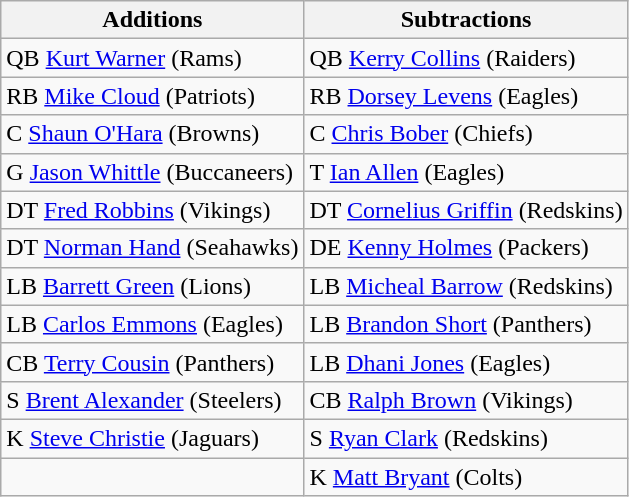<table class="wikitable">
<tr>
<th>Additions</th>
<th>Subtractions</th>
</tr>
<tr>
<td>QB <a href='#'>Kurt Warner</a> (Rams)</td>
<td>QB <a href='#'>Kerry Collins</a> (Raiders)</td>
</tr>
<tr>
<td>RB <a href='#'>Mike Cloud</a> (Patriots)</td>
<td>RB <a href='#'>Dorsey Levens</a> (Eagles)</td>
</tr>
<tr>
<td>C <a href='#'>Shaun O'Hara</a> (Browns)</td>
<td>C <a href='#'>Chris Bober</a> (Chiefs)</td>
</tr>
<tr>
<td>G <a href='#'>Jason Whittle</a> (Buccaneers)</td>
<td>T <a href='#'>Ian Allen</a> (Eagles)</td>
</tr>
<tr>
<td>DT <a href='#'>Fred Robbins</a> (Vikings)</td>
<td>DT <a href='#'>Cornelius Griffin</a> (Redskins)</td>
</tr>
<tr>
<td>DT <a href='#'>Norman Hand</a> (Seahawks)</td>
<td>DE <a href='#'>Kenny Holmes</a> (Packers)</td>
</tr>
<tr>
<td>LB <a href='#'>Barrett Green</a> (Lions)</td>
<td>LB <a href='#'>Micheal Barrow</a> (Redskins)</td>
</tr>
<tr>
<td>LB <a href='#'>Carlos Emmons</a> (Eagles)</td>
<td>LB <a href='#'>Brandon Short</a> (Panthers)</td>
</tr>
<tr>
<td>CB <a href='#'>Terry Cousin</a> (Panthers)</td>
<td>LB <a href='#'>Dhani Jones</a> (Eagles)</td>
</tr>
<tr>
<td>S <a href='#'>Brent Alexander</a> (Steelers)</td>
<td>CB <a href='#'>Ralph Brown</a> (Vikings)</td>
</tr>
<tr>
<td>K <a href='#'>Steve Christie</a> (Jaguars)</td>
<td>S <a href='#'>Ryan Clark</a> (Redskins)</td>
</tr>
<tr>
<td></td>
<td>K <a href='#'>Matt Bryant</a> (Colts)</td>
</tr>
</table>
